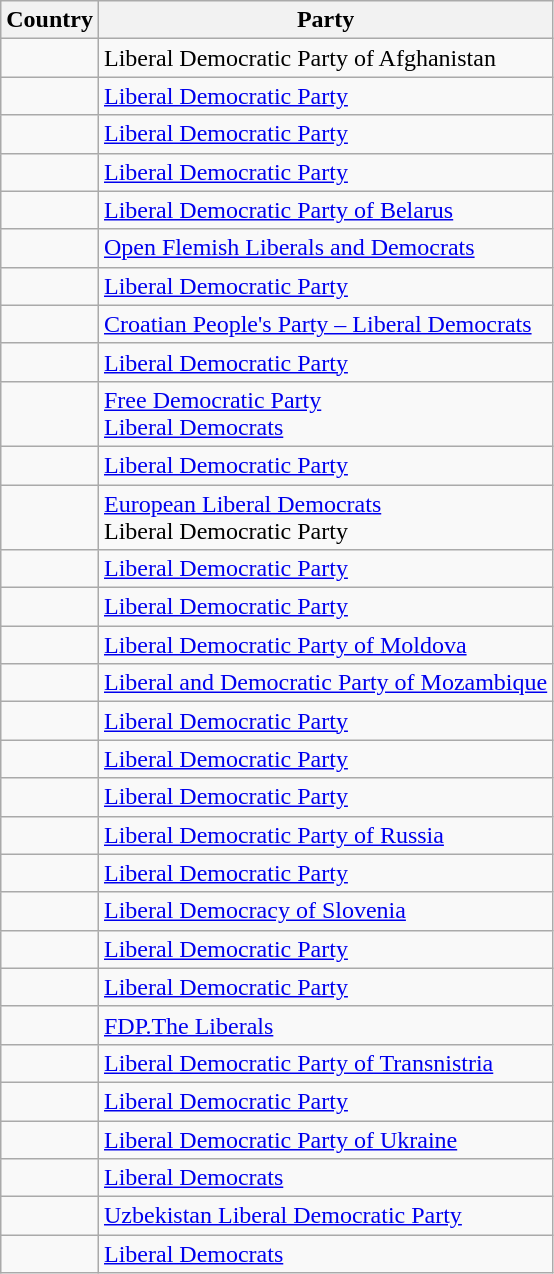<table class="wikitable sortable">
<tr>
<th>Country</th>
<th>Party</th>
</tr>
<tr>
<td></td>
<td>Liberal Democratic Party of Afghanistan</td>
</tr>
<tr>
<td></td>
<td><a href='#'>Liberal Democratic Party</a></td>
</tr>
<tr>
<td></td>
<td><a href='#'>Liberal Democratic Party</a></td>
</tr>
<tr>
<td></td>
<td><a href='#'>Liberal Democratic Party</a></td>
</tr>
<tr>
<td></td>
<td><a href='#'>Liberal Democratic Party of Belarus</a></td>
</tr>
<tr>
<td></td>
<td><a href='#'>Open Flemish Liberals and Democrats</a></td>
</tr>
<tr>
<td></td>
<td><a href='#'>Liberal Democratic Party</a></td>
</tr>
<tr>
<td></td>
<td><a href='#'>Croatian People's Party – Liberal Democrats</a></td>
</tr>
<tr>
<td></td>
<td><a href='#'>Liberal Democratic Party</a></td>
</tr>
<tr>
<td></td>
<td><a href='#'>Free Democratic Party</a><br><a href='#'>Liberal Democrats</a></td>
</tr>
<tr>
<td></td>
<td><a href='#'>Liberal Democratic Party</a></td>
</tr>
<tr>
<td></td>
<td><a href='#'>European Liberal Democrats</a><br>Liberal Democratic Party</td>
</tr>
<tr>
<td></td>
<td><a href='#'>Liberal Democratic Party</a></td>
</tr>
<tr>
<td></td>
<td><a href='#'>Liberal Democratic Party</a></td>
</tr>
<tr>
<td></td>
<td><a href='#'>Liberal Democratic Party of Moldova</a></td>
</tr>
<tr>
<td></td>
<td><a href='#'>Liberal and Democratic Party of Mozambique</a></td>
</tr>
<tr>
<td></td>
<td><a href='#'>Liberal Democratic Party</a></td>
</tr>
<tr>
<td></td>
<td><a href='#'>Liberal Democratic Party</a></td>
</tr>
<tr>
<td></td>
<td><a href='#'>Liberal Democratic Party</a></td>
</tr>
<tr>
<td></td>
<td><a href='#'>Liberal Democratic Party of Russia</a></td>
</tr>
<tr>
<td></td>
<td><a href='#'>Liberal Democratic Party</a></td>
</tr>
<tr>
<td></td>
<td><a href='#'>Liberal Democracy of Slovenia</a></td>
</tr>
<tr>
<td></td>
<td><a href='#'>Liberal Democratic Party</a></td>
</tr>
<tr>
<td></td>
<td><a href='#'>Liberal Democratic Party</a></td>
</tr>
<tr>
<td></td>
<td><a href='#'>FDP.The Liberals</a></td>
</tr>
<tr>
<td><em></em></td>
<td><a href='#'>Liberal Democratic Party of Transnistria</a></td>
</tr>
<tr>
<td></td>
<td><a href='#'>Liberal Democratic Party</a></td>
</tr>
<tr>
<td></td>
<td><a href='#'>Liberal Democratic Party of Ukraine</a></td>
</tr>
<tr>
<td></td>
<td><a href='#'>Liberal Democrats</a></td>
</tr>
<tr>
<td></td>
<td><a href='#'>Uzbekistan Liberal Democratic Party</a></td>
</tr>
<tr>
<td></td>
<td><a href='#'>Liberal Democrats</a></td>
</tr>
</table>
